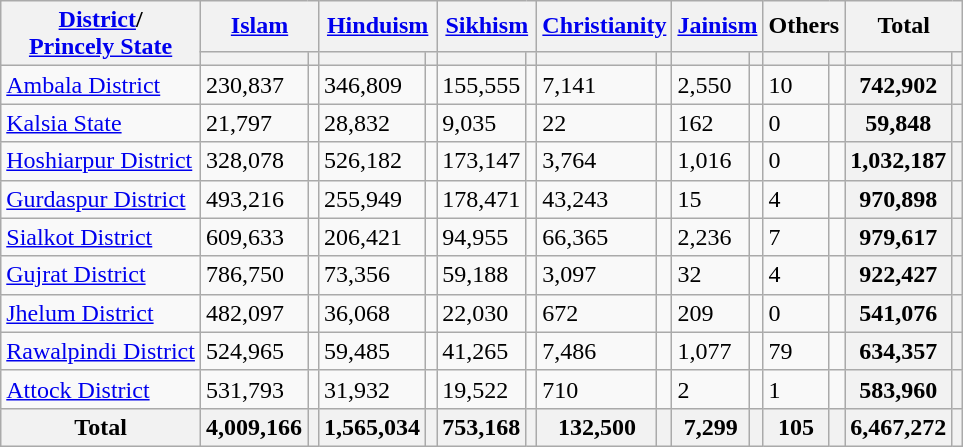<table class="wikitable sortable">
<tr>
<th rowspan="2"><a href='#'>District</a>/<br><a href='#'>Princely State</a></th>
<th colspan="2"><a href='#'>Islam</a> </th>
<th colspan="2"><a href='#'>Hinduism</a> </th>
<th colspan="2"><a href='#'>Sikhism</a> </th>
<th colspan="2"><a href='#'>Christianity</a> </th>
<th colspan="2"><a href='#'>Jainism</a> </th>
<th colspan="2">Others</th>
<th colspan="2">Total</th>
</tr>
<tr>
<th><a href='#'></a></th>
<th></th>
<th></th>
<th></th>
<th></th>
<th></th>
<th></th>
<th></th>
<th></th>
<th></th>
<th></th>
<th></th>
<th></th>
<th></th>
</tr>
<tr>
<td><a href='#'>Ambala District</a></td>
<td>230,837</td>
<td></td>
<td>346,809</td>
<td></td>
<td>155,555</td>
<td></td>
<td>7,141</td>
<td></td>
<td>2,550</td>
<td></td>
<td>10</td>
<td></td>
<th>742,902</th>
<th></th>
</tr>
<tr>
<td><a href='#'>Kalsia State</a></td>
<td>21,797</td>
<td></td>
<td>28,832</td>
<td></td>
<td>9,035</td>
<td></td>
<td>22</td>
<td></td>
<td>162</td>
<td></td>
<td>0</td>
<td></td>
<th>59,848</th>
<th></th>
</tr>
<tr>
<td><a href='#'>Hoshiarpur District</a></td>
<td>328,078</td>
<td></td>
<td>526,182</td>
<td></td>
<td>173,147</td>
<td></td>
<td>3,764</td>
<td></td>
<td>1,016</td>
<td></td>
<td>0</td>
<td></td>
<th>1,032,187</th>
<th></th>
</tr>
<tr>
<td><a href='#'>Gurdaspur District</a></td>
<td>493,216</td>
<td></td>
<td>255,949</td>
<td></td>
<td>178,471</td>
<td></td>
<td>43,243</td>
<td></td>
<td>15</td>
<td></td>
<td>4</td>
<td></td>
<th>970,898</th>
<th></th>
</tr>
<tr>
<td><a href='#'>Sialkot District</a></td>
<td>609,633</td>
<td></td>
<td>206,421</td>
<td></td>
<td>94,955</td>
<td></td>
<td>66,365</td>
<td></td>
<td>2,236</td>
<td></td>
<td>7</td>
<td></td>
<th>979,617</th>
<th></th>
</tr>
<tr>
<td><a href='#'>Gujrat District</a></td>
<td>786,750</td>
<td></td>
<td>73,356</td>
<td></td>
<td>59,188</td>
<td></td>
<td>3,097</td>
<td></td>
<td>32</td>
<td></td>
<td>4</td>
<td></td>
<th>922,427</th>
<th></th>
</tr>
<tr>
<td><a href='#'>Jhelum District</a></td>
<td>482,097</td>
<td></td>
<td>36,068</td>
<td></td>
<td>22,030</td>
<td></td>
<td>672</td>
<td></td>
<td>209</td>
<td></td>
<td>0</td>
<td></td>
<th>541,076</th>
<th></th>
</tr>
<tr>
<td><a href='#'>Rawalpindi District</a></td>
<td>524,965</td>
<td></td>
<td>59,485</td>
<td></td>
<td>41,265</td>
<td></td>
<td>7,486</td>
<td></td>
<td>1,077</td>
<td></td>
<td>79</td>
<td></td>
<th>634,357</th>
<th></th>
</tr>
<tr>
<td><a href='#'>Attock District</a></td>
<td>531,793</td>
<td></td>
<td>31,932</td>
<td></td>
<td>19,522</td>
<td></td>
<td>710</td>
<td></td>
<td>2</td>
<td></td>
<td>1</td>
<td></td>
<th>583,960</th>
<th></th>
</tr>
<tr>
<th>Total</th>
<th>4,009,166</th>
<th></th>
<th>1,565,034</th>
<th></th>
<th>753,168</th>
<th></th>
<th>132,500</th>
<th></th>
<th>7,299</th>
<th></th>
<th>105</th>
<th></th>
<th>6,467,272</th>
<th></th>
</tr>
</table>
